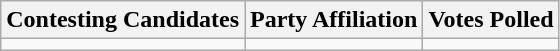<table class="wikitable sortable">
<tr>
<th>Contesting Candidates</th>
<th>Party Affiliation</th>
<th>Votes Polled</th>
</tr>
<tr>
<td></td>
<td></td>
<td></td>
</tr>
</table>
